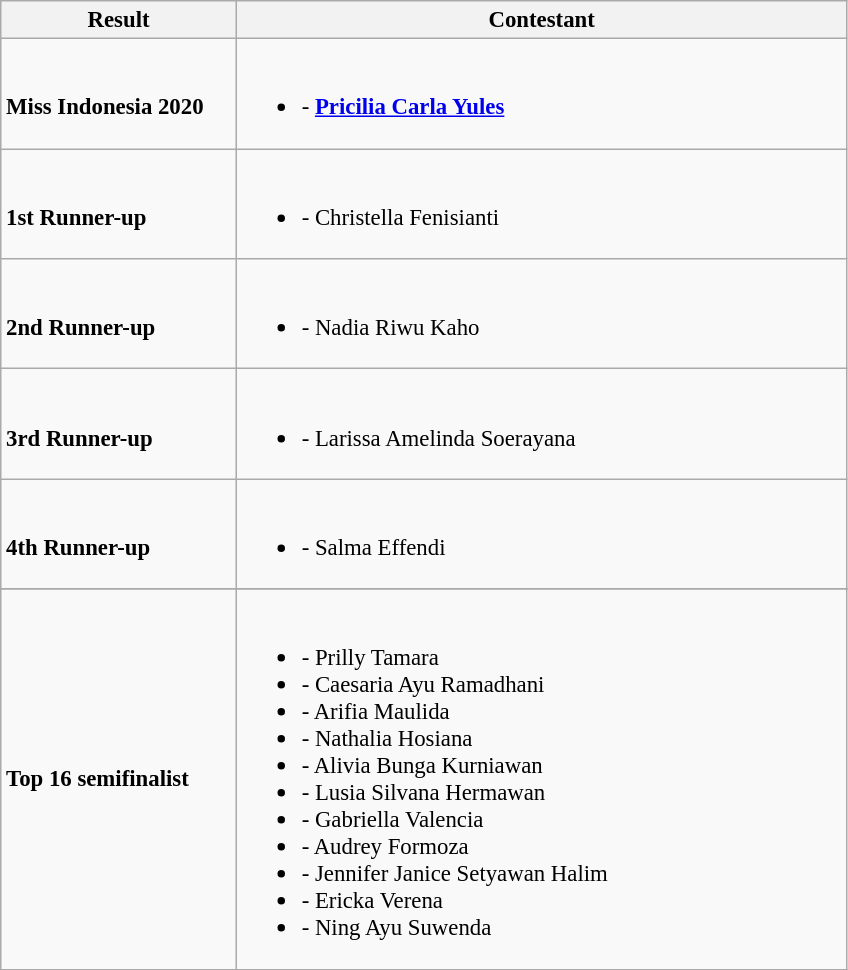<table class="wikitable" style="font-size:95%;">
<tr>
<th width="150">Result</th>
<th width="400">Contestant</th>
</tr>
<tr>
<td><br><strong>Miss Indonesia 2020</strong></td>
<td><br><ul><li><strong><em></em></strong> - <strong><a href='#'>Pricilia Carla Yules</a></strong></li></ul></td>
</tr>
<tr>
<td><br><strong>1st Runner-up</strong></td>
<td><br><ul><li><strong><em></em></strong> - Christella Fenisianti</li></ul></td>
</tr>
<tr>
<td><br><strong>2nd Runner-up</strong></td>
<td><br><ul><li><strong><em></em></strong> - Nadia Riwu Kaho</li></ul></td>
</tr>
<tr>
<td><br><strong>3rd Runner-up</strong></td>
<td><br><ul><li><strong><em></em></strong> - Larissa Amelinda Soerayana</li></ul></td>
</tr>
<tr>
<td><br><strong>4th Runner-up</strong></td>
<td><br><ul><li><strong><em></em></strong> - Salma Effendi</li></ul></td>
</tr>
<tr>
</tr>
<tr>
<td><strong>Top 16 semifinalist</strong></td>
<td><br><ul><li><strong><em></em></strong> - Prilly Tamara</li><li><strong><em></em></strong> - Caesaria Ayu Ramadhani</li><li><strong><em></em></strong> - Arifia Maulida</li><li><strong><em></em></strong> - Nathalia Hosiana</li><li><strong><em></em></strong> - Alivia Bunga Kurniawan</li><li><strong><em></em></strong> - Lusia Silvana Hermawan</li><li><strong><em></em></strong> - Gabriella Valencia</li><li><strong><em></em></strong> - Audrey Formoza</li><li><strong><em></em></strong> - Jennifer Janice Setyawan Halim</li><li><strong><em></em></strong> - Ericka Verena</li><li><strong><em></em></strong> -  Ning Ayu Suwenda</li></ul></td>
</tr>
</table>
